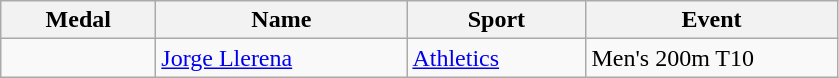<table class="wikitable">
<tr>
<th style="width:6em">Medal</th>
<th style="width:10em">Name</th>
<th style="width:7em">Sport</th>
<th style="width:10em">Event</th>
</tr>
<tr>
<td></td>
<td><a href='#'>Jorge Llerena</a></td>
<td><a href='#'>Athletics</a></td>
<td>Men's 200m T10</td>
</tr>
</table>
